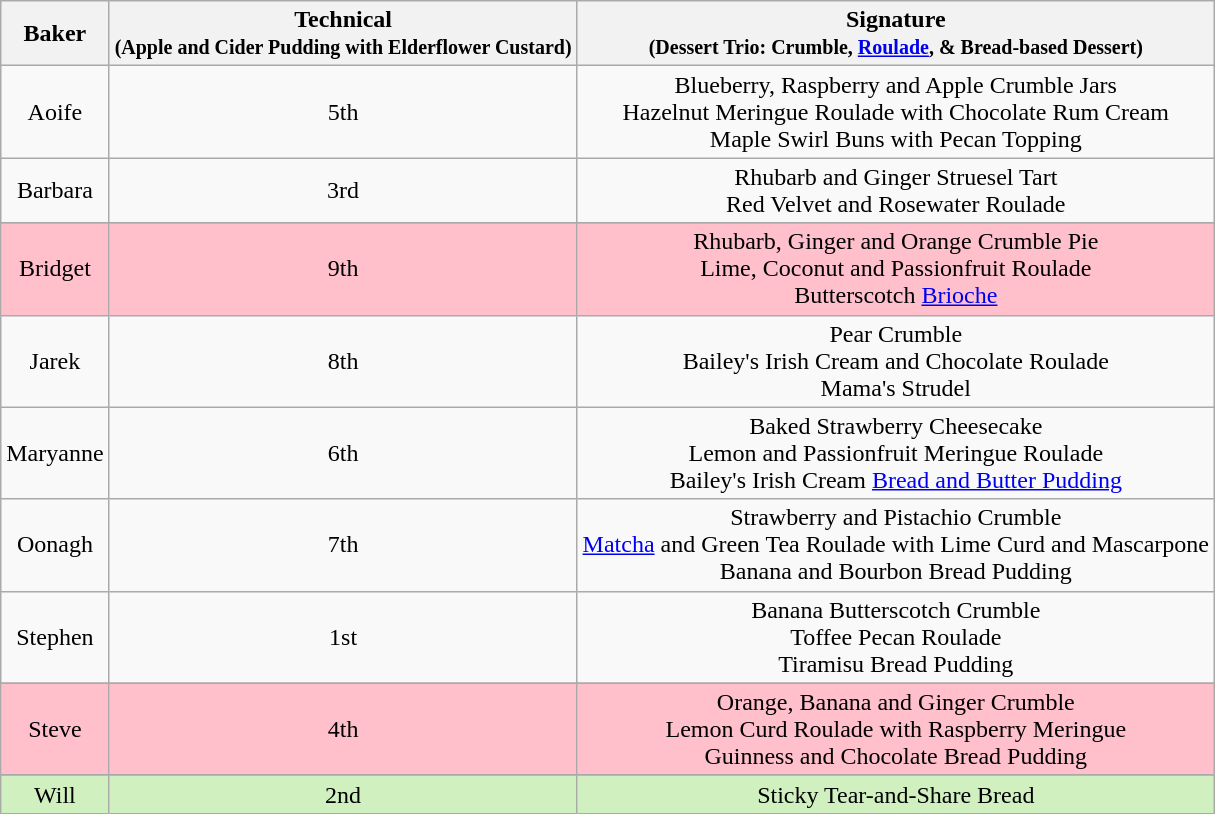<table class="wikitable" style="text-align:center;">
<tr>
<th>Baker</th>
<th>Technical<br><small>(Apple and Cider Pudding with Elderflower Custard)</small></th>
<th>Signature<br><small>(Dessert Trio: Crumble, <a href='#'>Roulade</a>, & Bread-based Dessert)</small></th>
</tr>
<tr>
<td>Aoife</td>
<td>5th</td>
<td>Blueberry, Raspberry and Apple Crumble Jars<br>Hazelnut Meringue Roulade with Chocolate Rum Cream<br>Maple Swirl Buns with Pecan Topping</td>
</tr>
<tr>
<td>Barbara</td>
<td>3rd</td>
<td>Rhubarb and Ginger Struesel Tart<br>Red Velvet and Rosewater Roulade</td>
</tr>
<tr>
</tr>
<tr style="background:pink;">
<td>Bridget</td>
<td>9th</td>
<td>Rhubarb, Ginger and Orange Crumble Pie<br>Lime, Coconut and Passionfruit Roulade<br>Butterscotch <a href='#'>Brioche</a></td>
</tr>
<tr>
<td>Jarek</td>
<td>8th</td>
<td>Pear Crumble<br>Bailey's Irish Cream and Chocolate Roulade<br>Mama's Strudel</td>
</tr>
<tr>
<td>Maryanne</td>
<td>6th</td>
<td>Baked Strawberry Cheesecake<br>Lemon and Passionfruit Meringue Roulade<br>Bailey's Irish Cream <a href='#'>Bread and Butter Pudding</a></td>
</tr>
<tr>
<td>Oonagh</td>
<td>7th</td>
<td>Strawberry and Pistachio Crumble<br><a href='#'>Matcha</a> and Green Tea Roulade with Lime Curd and Mascarpone<br>Banana and Bourbon Bread Pudding</td>
</tr>
<tr>
<td>Stephen</td>
<td>1st</td>
<td>Banana Butterscotch Crumble <br>Toffee Pecan Roulade<br>Tiramisu Bread Pudding</td>
</tr>
<tr>
</tr>
<tr style="background:pink;">
<td>Steve</td>
<td>4th</td>
<td>Orange, Banana and Ginger Crumble<br>Lemon Curd Roulade with Raspberry Meringue<br>Guinness and Chocolate Bread Pudding</td>
</tr>
<tr>
</tr>
<tr style="background:#d0f0c0">
<td>Will</td>
<td>2nd</td>
<td>Sticky Tear-and-Share Bread</td>
</tr>
</table>
